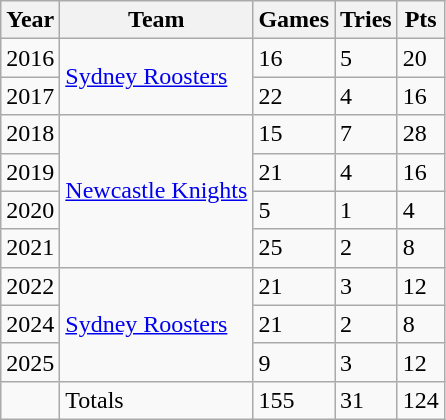<table class="wikitable">
<tr>
<th>Year</th>
<th>Team</th>
<th>Games</th>
<th>Tries</th>
<th>Pts</th>
</tr>
<tr>
<td>2016</td>
<td rowspan="2"> <a href='#'>Sydney Roosters</a></td>
<td>16</td>
<td>5</td>
<td>20</td>
</tr>
<tr>
<td>2017</td>
<td>22</td>
<td>4</td>
<td>16</td>
</tr>
<tr>
<td>2018</td>
<td rowspan="4"> <a href='#'>Newcastle Knights</a></td>
<td>15</td>
<td>7</td>
<td>28</td>
</tr>
<tr>
<td>2019</td>
<td>21</td>
<td>4</td>
<td>16</td>
</tr>
<tr>
<td>2020</td>
<td>5</td>
<td>1</td>
<td>4</td>
</tr>
<tr>
<td>2021</td>
<td>25</td>
<td>2</td>
<td>8</td>
</tr>
<tr>
<td>2022</td>
<td rowspan="3"> <a href='#'>Sydney Roosters</a></td>
<td>21</td>
<td>3</td>
<td>12</td>
</tr>
<tr>
<td>2024</td>
<td>21</td>
<td>2</td>
<td>8</td>
</tr>
<tr>
<td>2025</td>
<td>9</td>
<td>3</td>
<td>12</td>
</tr>
<tr>
<td></td>
<td>Totals</td>
<td>155</td>
<td>31</td>
<td>124</td>
</tr>
</table>
